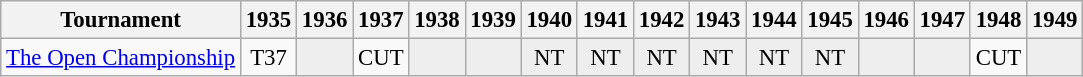<table class="wikitable" style="font-size:95%;text-align:center;">
<tr>
<th>Tournament</th>
<th>1935</th>
<th>1936</th>
<th>1937</th>
<th>1938</th>
<th>1939</th>
<th>1940</th>
<th>1941</th>
<th>1942</th>
<th>1943</th>
<th>1944</th>
<th>1945</th>
<th>1946</th>
<th>1947</th>
<th>1948</th>
<th>1949</th>
</tr>
<tr>
<td align=left><a href='#'>The Open Championship</a></td>
<td>T37</td>
<td style="background:#eeeeee;"></td>
<td>CUT</td>
<td style="background:#eeeeee;"></td>
<td style="background:#eeeeee;"></td>
<td style="background:#eeeeee;">NT</td>
<td style="background:#eeeeee;">NT</td>
<td style="background:#eeeeee;">NT</td>
<td style="background:#eeeeee;">NT</td>
<td style="background:#eeeeee;">NT</td>
<td style="background:#eeeeee;">NT</td>
<td style="background:#eeeeee;"></td>
<td style="background:#eeeeee;"></td>
<td>CUT</td>
<td style="background:#eeeeee;"></td>
</tr>
</table>
